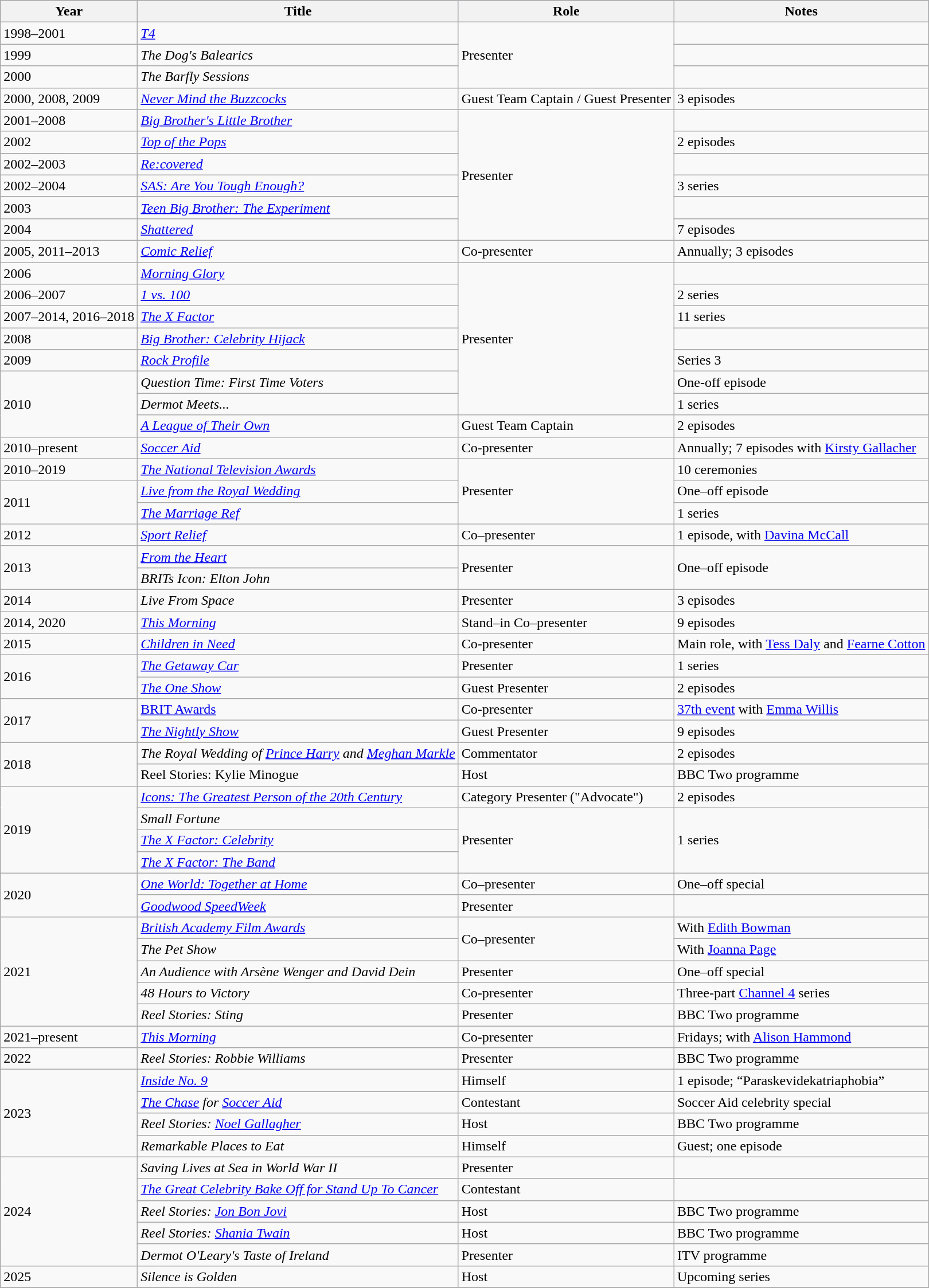<table class="wikitable">
<tr style="background:#b0c4de; text-align:center;">
<th>Year</th>
<th>Title</th>
<th>Role</th>
<th>Notes</th>
</tr>
<tr>
<td>1998–2001</td>
<td><em><a href='#'>T4</a></em></td>
<td rowspan="3">Presenter</td>
<td></td>
</tr>
<tr>
<td>1999</td>
<td><em>The Dog's Balearics</em></td>
<td></td>
</tr>
<tr>
<td>2000</td>
<td><em>The Barfly Sessions</em></td>
<td></td>
</tr>
<tr>
<td>2000, 2008, 2009</td>
<td><em><a href='#'>Never Mind the Buzzcocks</a></em></td>
<td>Guest Team Captain / Guest Presenter</td>
<td>3 episodes</td>
</tr>
<tr>
<td>2001–2008</td>
<td><em><a href='#'>Big Brother's Little Brother</a></em></td>
<td rowspan="6">Presenter</td>
<td></td>
</tr>
<tr>
<td>2002</td>
<td><em><a href='#'>Top of the Pops</a></em></td>
<td>2 episodes</td>
</tr>
<tr>
<td>2002–2003</td>
<td><em><a href='#'>Re:covered</a></em></td>
<td></td>
</tr>
<tr>
<td>2002–2004</td>
<td><em><a href='#'>SAS: Are You Tough Enough?</a></em></td>
<td>3 series</td>
</tr>
<tr>
<td>2003</td>
<td><em><a href='#'>Teen Big Brother: The Experiment</a></em></td>
<td></td>
</tr>
<tr>
<td>2004</td>
<td><em><a href='#'>Shattered</a></em></td>
<td>7 episodes</td>
</tr>
<tr>
<td>2005, 2011–2013</td>
<td><em><a href='#'>Comic Relief</a></em></td>
<td>Co-presenter</td>
<td>Annually; 3 episodes</td>
</tr>
<tr>
<td>2006</td>
<td><em><a href='#'>Morning Glory</a></em></td>
<td rowspan="7">Presenter</td>
<td></td>
</tr>
<tr>
<td>2006–2007</td>
<td><em><a href='#'>1 vs. 100</a></em></td>
<td>2 series</td>
</tr>
<tr>
<td>2007–2014, 2016–2018</td>
<td><em><a href='#'>The X Factor</a></em></td>
<td>11 series</td>
</tr>
<tr>
<td>2008</td>
<td><em><a href='#'>Big Brother: Celebrity Hijack</a></em></td>
<td></td>
</tr>
<tr>
<td>2009</td>
<td><em><a href='#'>Rock Profile</a></em></td>
<td>Series 3</td>
</tr>
<tr>
<td rowspan="3">2010</td>
<td><em>Question Time: First Time Voters</em></td>
<td>One-off episode</td>
</tr>
<tr>
<td><em>Dermot Meets...</em></td>
<td>1 series</td>
</tr>
<tr>
<td><a href='#'><em>A League of Their Own</em></a></td>
<td>Guest Team Captain</td>
<td>2 episodes</td>
</tr>
<tr>
<td>2010–present</td>
<td><em><a href='#'>Soccer Aid</a></em></td>
<td>Co-presenter</td>
<td>Annually; 7 episodes with <a href='#'>Kirsty Gallacher</a></td>
</tr>
<tr>
<td>2010–2019</td>
<td><em><a href='#'>The National Television Awards</a></em></td>
<td rowspan="3">Presenter</td>
<td>10 ceremonies</td>
</tr>
<tr>
<td rowspan="2">2011</td>
<td><em><a href='#'>Live from the Royal Wedding</a></em></td>
<td>One–off episode</td>
</tr>
<tr>
<td><em><a href='#'>The Marriage Ref</a></em></td>
<td>1 series</td>
</tr>
<tr>
<td>2012</td>
<td><em><a href='#'>Sport Relief</a></em></td>
<td>Co–presenter</td>
<td>1 episode, with <a href='#'>Davina McCall</a></td>
</tr>
<tr>
<td rowspan=2>2013</td>
<td><em><a href='#'>From the Heart</a></em></td>
<td rowspan="2">Presenter</td>
<td rowspan="2">One–off episode</td>
</tr>
<tr>
<td><em>BRITs Icon: Elton John</em></td>
</tr>
<tr>
<td>2014</td>
<td><em>Live From Space</em></td>
<td>Presenter</td>
<td>3 episodes</td>
</tr>
<tr>
<td>2014, 2020</td>
<td><em><a href='#'>This Morning</a></em></td>
<td>Stand–in Co–presenter</td>
<td>9 episodes</td>
</tr>
<tr>
<td>2015</td>
<td><em><a href='#'>Children in Need</a></em></td>
<td>Co-presenter</td>
<td>Main role, with <a href='#'>Tess Daly</a> and <a href='#'>Fearne Cotton</a></td>
</tr>
<tr>
<td rowspan=2>2016</td>
<td><em><a href='#'>The Getaway Car</a></em></td>
<td>Presenter</td>
<td>1 series</td>
</tr>
<tr>
<td><em><a href='#'>The One Show</a></em></td>
<td>Guest Presenter</td>
<td>2 episodes</td>
</tr>
<tr>
<td rowspan=2>2017</td>
<td><a href='#'>BRIT Awards</a></td>
<td>Co-presenter</td>
<td><a href='#'>37th event</a> with <a href='#'>Emma Willis</a></td>
</tr>
<tr>
<td><em><a href='#'>The Nightly Show</a></em></td>
<td>Guest Presenter</td>
<td>9 episodes</td>
</tr>
<tr>
<td rowspan="2">2018</td>
<td><em>The Royal Wedding of <a href='#'>Prince Harry</a> and <a href='#'>Meghan Markle</a></em></td>
<td>Commentator</td>
<td>2 episodes</td>
</tr>
<tr>
<td>Reel Stories: Kylie Minogue</td>
<td>Host</td>
<td>BBC Two programme</td>
</tr>
<tr>
<td rowspan=4>2019</td>
<td><em><a href='#'>Icons: The Greatest Person of the 20th Century</a></em></td>
<td>Category Presenter ("Advocate")</td>
<td>2 episodes</td>
</tr>
<tr>
<td><em>Small Fortune</em></td>
<td rowspan="3">Presenter</td>
<td rowspan="3">1 series</td>
</tr>
<tr>
<td><em><a href='#'>The X Factor: Celebrity</a></em></td>
</tr>
<tr>
<td><em><a href='#'>The X Factor: The Band</a></em></td>
</tr>
<tr>
<td rowspan=2>2020</td>
<td><em><a href='#'>One World: Together at Home</a></em></td>
<td>Co–presenter</td>
<td>One–off special</td>
</tr>
<tr>
<td><em><a href='#'>Goodwood SpeedWeek</a></em></td>
<td>Presenter</td>
<td></td>
</tr>
<tr>
<td rowspan="5">2021</td>
<td><em><a href='#'>British Academy Film Awards</a></em></td>
<td rowspan="2">Co–presenter</td>
<td>With <a href='#'>Edith Bowman</a></td>
</tr>
<tr>
<td><em>The Pet Show</em></td>
<td>With <a href='#'>Joanna Page</a></td>
</tr>
<tr>
<td><em>An Audience with Arsène Wenger and David Dein</em></td>
<td>Presenter</td>
<td>One–off special</td>
</tr>
<tr>
<td><em>48 Hours to Victory</em></td>
<td>Co-presenter</td>
<td>Three-part <a href='#'>Channel 4</a> series</td>
</tr>
<tr>
<td><em>Reel Stories: Sting</em></td>
<td>Presenter</td>
<td>BBC Two programme</td>
</tr>
<tr>
<td>2021–present</td>
<td><em><a href='#'>This Morning</a></em></td>
<td>Co-presenter</td>
<td>Fridays; with <a href='#'>Alison Hammond</a></td>
</tr>
<tr>
<td>2022</td>
<td><em>Reel Stories: Robbie Williams</em></td>
<td>Presenter</td>
<td>BBC Two programme</td>
</tr>
<tr>
<td rowspan=4>2023</td>
<td><em><a href='#'>Inside No. 9</a></em></td>
<td>Himself</td>
<td>1 episode; “Paraskevidekatriaphobia”</td>
</tr>
<tr>
<td><em><a href='#'>The Chase</a> for <a href='#'>Soccer Aid</a></em></td>
<td>Contestant</td>
<td>Soccer Aid celebrity special</td>
</tr>
<tr>
<td><em>Reel Stories: <a href='#'>Noel Gallagher</a></em></td>
<td>Host</td>
<td>BBC Two programme</td>
</tr>
<tr>
<td><em>Remarkable Places to Eat</em></td>
<td>Himself</td>
<td>Guest; one episode</td>
</tr>
<tr>
<td rowspan="5">2024</td>
<td><em>Saving Lives at Sea in World War II</em></td>
<td>Presenter</td>
<td></td>
</tr>
<tr>
<td><em><a href='#'>The Great Celebrity Bake Off for Stand Up To Cancer</a></em></td>
<td>Contestant</td>
<td></td>
</tr>
<tr>
<td><em>Reel Stories: <a href='#'>Jon Bon Jovi</a></em></td>
<td>Host</td>
<td>BBC Two programme</td>
</tr>
<tr>
<td><em>Reel Stories: <a href='#'>Shania Twain</a></em></td>
<td>Host</td>
<td>BBC Two programme</td>
</tr>
<tr>
<td><em>Dermot O'Leary's Taste of Ireland</em></td>
<td>Presenter</td>
<td>ITV programme</td>
</tr>
<tr>
<td>2025</td>
<td><em>Silence is Golden</em></td>
<td>Host</td>
<td>Upcoming series</td>
</tr>
<tr>
</tr>
</table>
